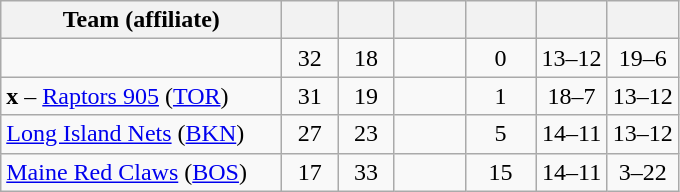<table class="wikitable" style="text-align:center">
<tr>
<th style="width:180px">Team (affiliate)</th>
<th style="width:30px"></th>
<th style="width:30px"></th>
<th style="width:40px"></th>
<th style="width:40px"></th>
<th style="width:40px"></th>
<th style="width:40px"></th>
</tr>
<tr>
<td align=left></td>
<td>32</td>
<td>18</td>
<td></td>
<td>0</td>
<td>13–12</td>
<td>19–6</td>
</tr>
<tr>
<td align=left><strong>x</strong> – <a href='#'>Raptors 905</a> (<a href='#'>TOR</a>)</td>
<td>31</td>
<td>19</td>
<td></td>
<td>1</td>
<td>18–7</td>
<td>13–12</td>
</tr>
<tr>
<td align=left><a href='#'>Long Island Nets</a> (<a href='#'>BKN</a>)</td>
<td>27</td>
<td>23</td>
<td></td>
<td>5</td>
<td>14–11</td>
<td>13–12</td>
</tr>
<tr>
<td align=left><a href='#'>Maine Red Claws</a> (<a href='#'>BOS</a>)</td>
<td>17</td>
<td>33</td>
<td></td>
<td>15</td>
<td>14–11</td>
<td>3–22</td>
</tr>
</table>
